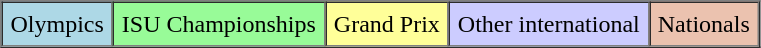<table border=1 cellpadding=5 cellspacing=0>
<tr>
<td bgcolor="#add8e6">Olympics</td>
<td bgcolor=98FB98>ISU Championships</td>
<td bgcolor=FFFF99>Grand Prix</td>
<td bgcolor=#CCCCFF>Other international</td>
<td bgcolor=#EBC2AF>Nationals</td>
</tr>
</table>
